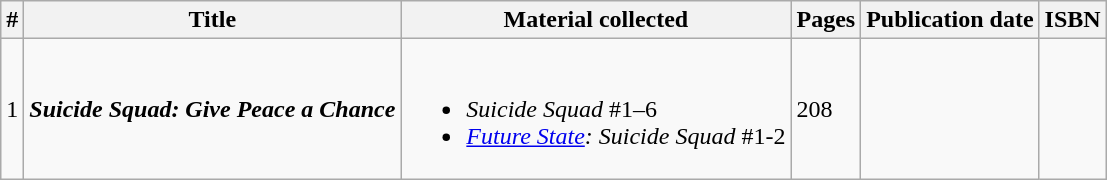<table class="wikitable">
<tr>
<th>#</th>
<th>Title</th>
<th>Material collected</th>
<th>Pages</th>
<th>Publication date</th>
<th>ISBN</th>
</tr>
<tr>
<td>1</td>
<td><strong><em>Suicide Squad: Give Peace a Chance</em></strong></td>
<td><br><ul><li><em>Suicide Squad</em> #1–6</li><li><em><a href='#'>Future State</a>: Suicide Squad</em> #1-2</li></ul></td>
<td>208</td>
<td></td>
<td></td>
</tr>
</table>
